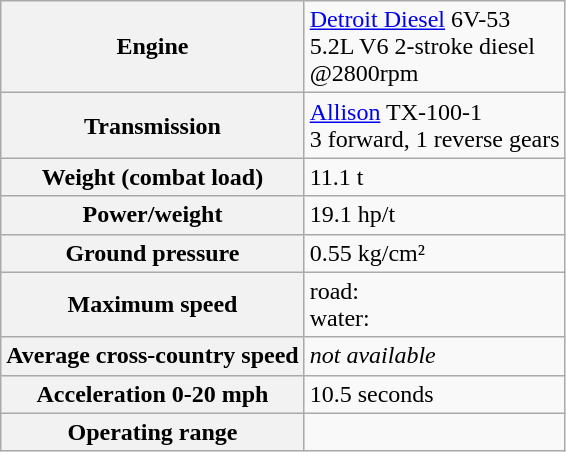<table class="wikitable unsortable">
<tr>
<th>Engine</th>
<td><a href='#'>Detroit Diesel</a> 6V-53<br>5.2L V6 2-stroke diesel<br> @2800rpm</td>
</tr>
<tr>
<th>Transmission</th>
<td><a href='#'>Allison</a> TX-100-1<br>3 forward, 1 reverse gears</td>
</tr>
<tr>
<th>Weight (combat load)</th>
<td>11.1 t</td>
</tr>
<tr>
<th>Power/weight</th>
<td>19.1 hp/t</td>
</tr>
<tr>
<th>Ground pressure</th>
<td>0.55 kg/cm²</td>
</tr>
<tr>
<th>Maximum speed</th>
<td>road: <br>water: </td>
</tr>
<tr>
<th>Average cross-country speed</th>
<td><em>not available</em></td>
</tr>
<tr>
<th>Acceleration 0-20 mph</th>
<td>10.5 seconds</td>
</tr>
<tr>
<th>Operating range</th>
<td></td>
</tr>
</table>
